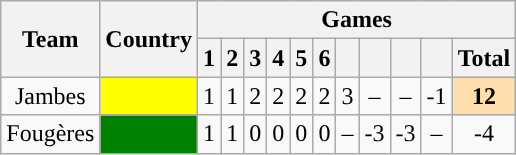<table class="wikitable plainrowheaders" style="text-align:center;">
<tr>
<th rowspan=2>Team</th>
<th rowspan=2>Country</th>
<th colspan=11>Games</th>
</tr>
<tr>
<th>1</th>
<th>2</th>
<th>3</th>
<th>4</th>
<th>5</th>
<th>6</th>
<th></th>
<th></th>
<th></th>
<th></th>
<th>Total</th>
</tr>
<tr>
<td>Jambes</td>
<td style="background:yellow"></td>
<td>1</td>
<td>1</td>
<td>2</td>
<td>2</td>
<td>2</td>
<td>2</td>
<td>3</td>
<td>–</td>
<td>–</td>
<td>-1</td>
<td style="font-weight:bold; background:NavajoWhite;">12</td>
</tr>
<tr>
<td>Fougères</td>
<td style="background:green"></td>
<td>1</td>
<td>1</td>
<td>0</td>
<td>0</td>
<td>0</td>
<td>0</td>
<td>–</td>
<td>-3</td>
<td>-3</td>
<td>–</td>
<td>-4</td>
</tr>
</table>
